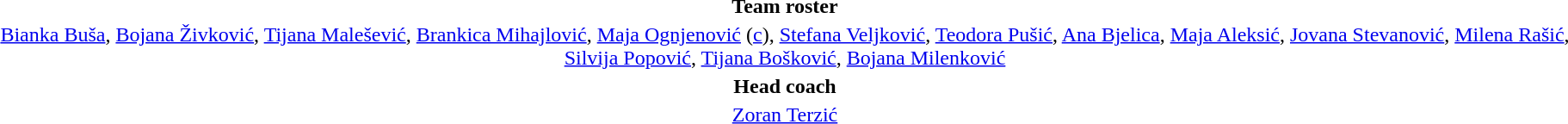<table style="text-align: center; margin-top: 2em; margin-left: auto; margin-right: auto">
<tr>
<td><strong>Team roster</strong></td>
</tr>
<tr>
<td><a href='#'>Bianka Buša</a>, <a href='#'>Bojana Živković</a>, <a href='#'>Tijana Malešević</a>, <a href='#'>Brankica Mihajlović</a>, <a href='#'>Maja Ognjenović</a> (<a href='#'>c</a>), <a href='#'>Stefana Veljković</a>, <a href='#'>Teodora Pušić</a>, <a href='#'>Ana Bjelica</a>, <a href='#'>Maja Aleksić</a>, <a href='#'>Jovana Stevanović</a>, <a href='#'>Milena Rašić</a>, <a href='#'>Silvija Popović</a>, <a href='#'>Tijana Bošković</a>, <a href='#'>Bojana Milenković</a></td>
</tr>
<tr>
<td><strong>Head coach</strong></td>
</tr>
<tr>
<td><a href='#'>Zoran Terzić</a></td>
</tr>
<tr>
</tr>
</table>
